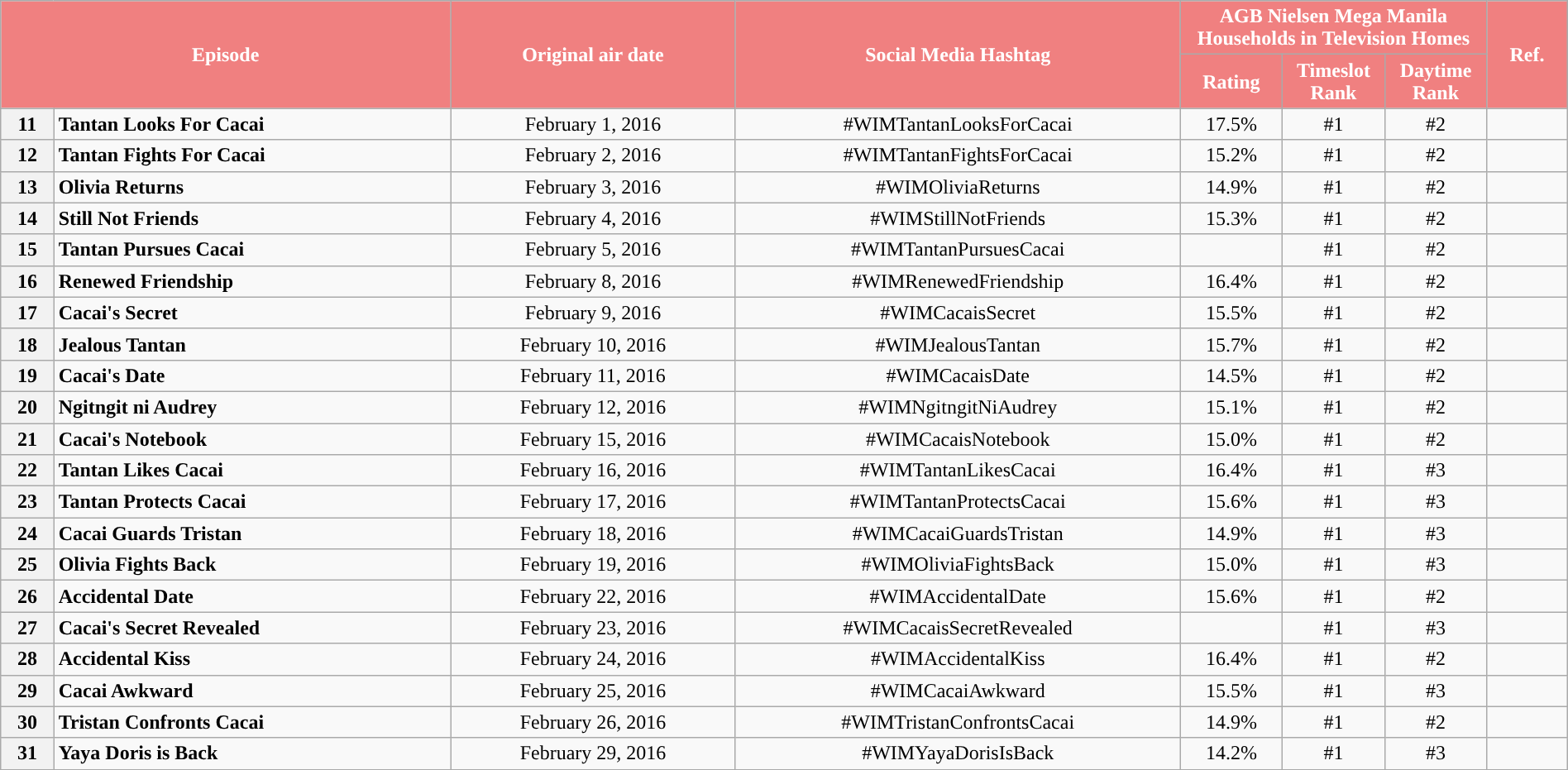<table class="wikitable" style="text-align:center; font-size:100%; line-height:18px;"  width="100%">
<tr>
<th colspan="2" rowspan="2" style="background-color:#F08080; color:#ffffff;">Episode</th>
<th style="background:#F08080; color:white" rowspan="2">Original air date</th>
<th style="background:#F08080; color:white" rowspan="2">Social Media Hashtag</th>
<th style="background-color:#F08080; color:#ffffff;" colspan="3">AGB Nielsen Mega Manila Households in Television Homes</th>
<th rowspan="2" style="background:#F08080; color:white">Ref.</th>
</tr>
<tr style="text-align: center style=">
<th style="background-color:#F08080; width:75px; color:#ffffff;">Rating</th>
<th style="background-color:#F08080; width:75px; color:#ffffff;">Timeslot Rank</th>
<th style="background-color:#F08080; width:75px; color:#ffffff;">Daytime Rank</th>
</tr>
<tr>
<th>11</th>
<td style="text-align: left;"><strong>Tantan Looks For Cacai</strong></td>
<td>February 1, 2016</td>
<td>#WIMTantanLooksForCacai</td>
<td>17.5%</td>
<td>#1</td>
<td>#2</td>
<td></td>
</tr>
<tr>
<th>12</th>
<td style="text-align: left;"><strong>Tantan Fights For Cacai</strong></td>
<td>February 2, 2016</td>
<td>#WIMTantanFightsForCacai</td>
<td>15.2%</td>
<td>#1</td>
<td>#2</td>
<td></td>
</tr>
<tr>
<th>13</th>
<td style="text-align: left;"><strong>Olivia Returns</strong></td>
<td>February 3, 2016</td>
<td>#WIMOliviaReturns</td>
<td>14.9%</td>
<td>#1</td>
<td>#2</td>
<td></td>
</tr>
<tr>
<th>14</th>
<td style="text-align: left;"><strong>Still Not Friends</strong></td>
<td>February 4, 2016</td>
<td>#WIMStillNotFriends</td>
<td>15.3%</td>
<td>#1</td>
<td>#2</td>
<td></td>
</tr>
<tr>
<th>15</th>
<td style="text-align: left;"><strong>Tantan Pursues Cacai</strong></td>
<td>February 5, 2016</td>
<td>#WIMTantanPursuesCacai</td>
<td></td>
<td>#1</td>
<td>#2</td>
<td></td>
</tr>
<tr>
<th>16</th>
<td style="text-align: left;"><strong>Renewed Friendship</strong></td>
<td>February 8, 2016</td>
<td>#WIMRenewedFriendship</td>
<td>16.4%</td>
<td>#1</td>
<td>#2</td>
<td></td>
</tr>
<tr>
<th>17</th>
<td style="text-align: left;"><strong>Cacai's Secret</strong></td>
<td>February 9, 2016</td>
<td>#WIMCacaisSecret</td>
<td>15.5%</td>
<td>#1</td>
<td>#2</td>
<td></td>
</tr>
<tr>
<th>18</th>
<td style="text-align: left;"><strong>Jealous Tantan</strong></td>
<td>February 10, 2016</td>
<td>#WIMJealousTantan</td>
<td>15.7%</td>
<td>#1</td>
<td>#2</td>
<td></td>
</tr>
<tr>
<th>19</th>
<td style="text-align: left;"><strong>Cacai's Date</strong></td>
<td>February 11, 2016</td>
<td>#WIMCacaisDate</td>
<td>14.5%</td>
<td>#1</td>
<td>#2</td>
<td></td>
</tr>
<tr>
<th>20</th>
<td style="text-align: left;"><strong>Ngitngit ni Audrey</strong></td>
<td>February 12, 2016</td>
<td>#WIMNgitngitNiAudrey</td>
<td>15.1%</td>
<td>#1</td>
<td>#2</td>
<td></td>
</tr>
<tr>
<th>21</th>
<td style="text-align: left;"><strong>Cacai's Notebook</strong></td>
<td>February 15, 2016</td>
<td>#WIMCacaisNotebook</td>
<td>15.0%</td>
<td>#1</td>
<td>#2</td>
<td></td>
</tr>
<tr>
<th>22</th>
<td style="text-align: left;"><strong>Tantan Likes Cacai</strong></td>
<td>February 16, 2016</td>
<td>#WIMTantanLikesCacai</td>
<td>16.4%</td>
<td>#1</td>
<td>#3</td>
<td></td>
</tr>
<tr>
<th>23</th>
<td style="text-align: left;"><strong>Tantan Protects Cacai</strong></td>
<td>February 17, 2016</td>
<td>#WIMTantanProtectsCacai</td>
<td>15.6%</td>
<td>#1</td>
<td>#3</td>
<td></td>
</tr>
<tr>
<th>24</th>
<td style="text-align: left;"><strong>Cacai Guards Tristan</strong></td>
<td>February 18, 2016</td>
<td>#WIMCacaiGuardsTristan</td>
<td>14.9%</td>
<td>#1</td>
<td>#3</td>
<td></td>
</tr>
<tr>
<th>25</th>
<td style="text-align: left;"><strong>Olivia Fights Back</strong></td>
<td>February 19, 2016</td>
<td>#WIMOliviaFightsBack</td>
<td>15.0%</td>
<td>#1</td>
<td>#3</td>
<td></td>
</tr>
<tr>
<th>26</th>
<td style="text-align: left;"><strong>Accidental Date</strong></td>
<td>February 22, 2016</td>
<td>#WIMAccidentalDate</td>
<td>15.6%</td>
<td>#1</td>
<td>#2</td>
<td></td>
</tr>
<tr>
<th>27</th>
<td style="text-align: left;"><strong>Cacai's Secret Revealed</strong></td>
<td>February 23, 2016</td>
<td>#WIMCacaisSecretRevealed</td>
<td></td>
<td>#1</td>
<td>#3</td>
<td></td>
</tr>
<tr>
<th>28</th>
<td style="text-align: left;"><strong>Accidental Kiss</strong></td>
<td>February 24, 2016</td>
<td>#WIMAccidentalKiss</td>
<td>16.4%</td>
<td>#1</td>
<td>#2</td>
<td></td>
</tr>
<tr>
<th>29</th>
<td style="text-align: left;"><strong>Cacai Awkward</strong></td>
<td>February 25, 2016</td>
<td>#WIMCacaiAwkward</td>
<td>15.5%</td>
<td>#1</td>
<td>#3</td>
<td></td>
</tr>
<tr>
<th>30</th>
<td style="text-align: left;"><strong>Tristan Confronts Cacai</strong></td>
<td>February 26, 2016</td>
<td>#WIMTristanConfrontsCacai</td>
<td>14.9%</td>
<td>#1</td>
<td>#2</td>
<td></td>
</tr>
<tr>
<th>31</th>
<td style="text-align: left;"><strong>Yaya Doris is Back</strong></td>
<td>February 29, 2016</td>
<td>#WIMYayaDorisIsBack</td>
<td>14.2%</td>
<td>#1</td>
<td>#3</td>
<td></td>
</tr>
<tr>
</tr>
</table>
